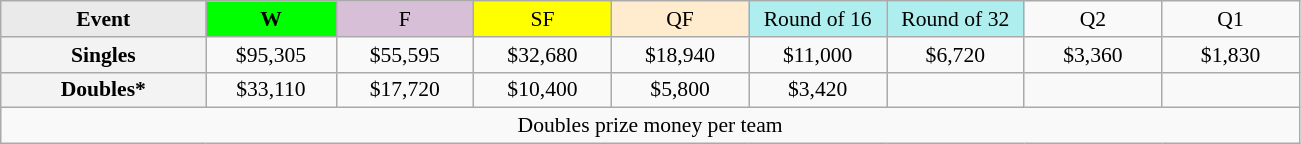<table class=wikitable style=font-size:90%;text-align:center>
<tr>
<td style="width:130px; background:#eaeaea;"><strong>Event</strong></td>
<td style="width:80px; background:lime;"><strong>W</strong></td>
<td style="width:85px; background:thistle;">F</td>
<td style="width:85px; background:#ff0;">SF</td>
<td style="width:85px; background:#ffebcd;">QF</td>
<td style="width:85px; background:#afeeee;">Round of 16</td>
<td style="width:85px; background:#afeeee;">Round of 32</td>
<td width=85>Q2</td>
<td width=85>Q1</td>
</tr>
<tr>
<td style="background:#f3f3f3;"><strong>Singles</strong></td>
<td>$95,305</td>
<td>$55,595</td>
<td>$32,680</td>
<td>$18,940</td>
<td>$11,000</td>
<td>$6,720</td>
<td>$3,360</td>
<td>$1,830</td>
</tr>
<tr>
<td style="background:#f3f3f3;"><strong>Doubles*</strong></td>
<td>$33,110</td>
<td>$17,720</td>
<td>$10,400</td>
<td>$5,800</td>
<td>$3,420</td>
<td></td>
<td></td>
<td></td>
</tr>
<tr>
<td colspan=10>Doubles prize money per team</td>
</tr>
</table>
